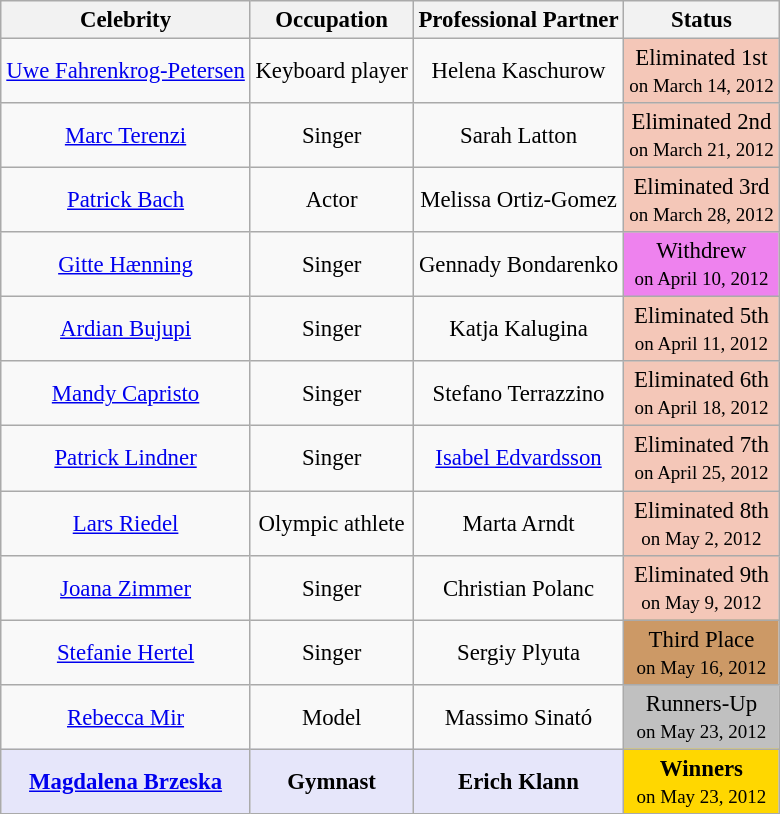<table class="wikitable" style="text-align: center; white-space:nowrap; margin:auto; font-size:95%;">
<tr>
<th>Celebrity</th>
<th>Occupation</th>
<th>Professional Partner</th>
<th>Status</th>
</tr>
<tr>
<td><a href='#'>Uwe Fahrenkrog-Petersen</a></td>
<td>Keyboard player</td>
<td>Helena Kaschurow</td>
<td style="background:#f4c7b8;">Eliminated 1st<br><small>on March 14, 2012</small></td>
</tr>
<tr>
<td><a href='#'>Marc Terenzi</a></td>
<td>Singer</td>
<td>Sarah Latton</td>
<td style="background:#f4c7b8;">Eliminated 2nd<br><small>on March 21, 2012</small></td>
</tr>
<tr>
<td><a href='#'>Patrick Bach</a></td>
<td>Actor</td>
<td>Melissa Ortiz-Gomez</td>
<td style="background:#f4c7b8;">Eliminated 3rd<br><small>on March 28, 2012</small></td>
</tr>
<tr>
<td><a href='#'>Gitte Hænning</a></td>
<td>Singer</td>
<td>Gennady Bondarenko</td>
<td style="background:violet; text-align:center;">Withdrew<br><small>on April 10, 2012</small></td>
</tr>
<tr>
<td><a href='#'>Ardian Bujupi</a></td>
<td>Singer</td>
<td>Katja Kalugina</td>
<td style="background:#f4c7b8;">Eliminated 5th<br><small>on April 11, 2012</small></td>
</tr>
<tr>
<td><a href='#'>Mandy Capristo</a></td>
<td>Singer</td>
<td>Stefano Terrazzino</td>
<td style="background:#f4c7b8;">Eliminated 6th<br><small>on April 18, 2012</small></td>
</tr>
<tr>
<td><a href='#'>Patrick Lindner</a></td>
<td>Singer</td>
<td><a href='#'>Isabel Edvardsson</a></td>
<td style="background:#f4c7b8;">Eliminated 7th<br><small>on April 25, 2012</small></td>
</tr>
<tr>
<td><a href='#'>Lars Riedel</a></td>
<td>Olympic athlete</td>
<td>Marta Arndt</td>
<td style="background:#f4c7b8;">Eliminated 8th<br><small>on May 2, 2012</small></td>
</tr>
<tr>
<td><a href='#'>Joana Zimmer</a></td>
<td>Singer</td>
<td>Christian Polanc</td>
<td style="background:#f4c7b8;">Eliminated 9th<br><small>on May 9, 2012</small></td>
</tr>
<tr>
<td><a href='#'>Stefanie Hertel</a></td>
<td>Singer</td>
<td>Sergiy Plyuta</td>
<td style="background:#cc9966;">Third Place<br><small>on May 16, 2012</small></td>
</tr>
<tr>
<td><a href='#'>Rebecca Mir</a></td>
<td>Model</td>
<td>Massimo Sinató</td>
<td style="background:silver;">Runners-Up<br><small>on May 23, 2012</small></td>
</tr>
<tr>
<td bgcolor="lavender"><strong><a href='#'>Magdalena Brzeska</a></strong></td>
<td bgcolor="lavender"><strong>Gymnast</strong></td>
<td bgcolor="lavender"><strong>Erich Klann</strong></td>
<td style="background:gold;"><strong>Winners</strong><br><small>on May 23, 2012</small></td>
</tr>
</table>
